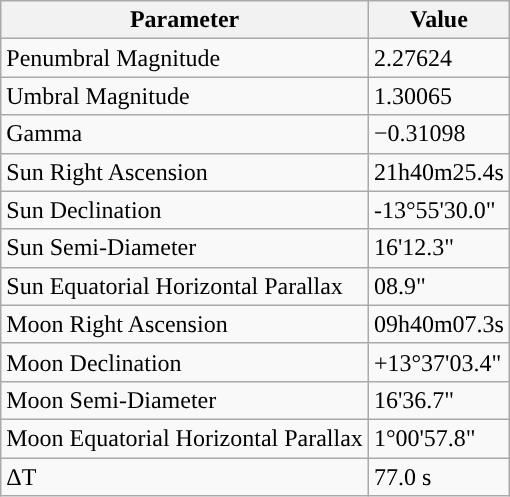<table class="wikitable">
<tr>
<th>Parameter</th>
<th>Value</th>
</tr>
<tr>
<td>Penumbral Magnitude</td>
<td>2.27624</td>
</tr>
<tr>
<td>Umbral Magnitude</td>
<td>1.30065</td>
</tr>
<tr>
<td>Gamma</td>
<td>−0.31098</td>
</tr>
<tr>
<td>Sun Right Ascension</td>
<td>21h40m25.4s</td>
</tr>
<tr>
<td>Sun Declination</td>
<td>-13°55'30.0"</td>
</tr>
<tr>
<td>Sun Semi-Diameter</td>
<td>16'12.3"</td>
</tr>
<tr>
<td>Sun Equatorial Horizontal Parallax</td>
<td>08.9"</td>
</tr>
<tr>
<td>Moon Right Ascension</td>
<td>09h40m07.3s</td>
</tr>
<tr>
<td>Moon Declination</td>
<td>+13°37'03.4"</td>
</tr>
<tr>
<td>Moon Semi-Diameter</td>
<td>16'36.7"</td>
</tr>
<tr>
<td>Moon Equatorial Horizontal Parallax</td>
<td>1°00'57.8"</td>
</tr>
<tr>
<td>ΔT</td>
<td>77.0 s</td>
</tr>
</table>
